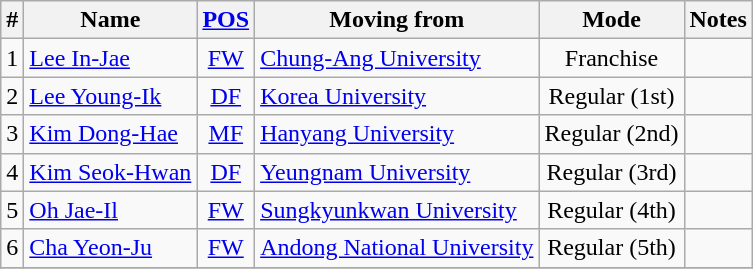<table class="wikitable sortable" style="text-align:center">
<tr>
<th>#</th>
<th>Name</th>
<th><a href='#'>POS</a></th>
<th>Moving from</th>
<th>Mode</th>
<th>Notes</th>
</tr>
<tr>
<td>1</td>
<td align=left> <a href='#'>Lee In-Jae</a></td>
<td><a href='#'>FW</a></td>
<td align=left> <a href='#'>Chung-Ang University</a></td>
<td>Franchise</td>
<td></td>
</tr>
<tr>
<td>2</td>
<td align=left> <a href='#'>Lee Young-Ik</a></td>
<td><a href='#'>DF</a></td>
<td align=left> <a href='#'>Korea University</a></td>
<td>Regular (1st)</td>
<td></td>
</tr>
<tr>
<td>3</td>
<td align=left> <a href='#'>Kim Dong-Hae</a></td>
<td><a href='#'>MF</a></td>
<td align=left> <a href='#'>Hanyang University</a></td>
<td>Regular (2nd)</td>
<td></td>
</tr>
<tr>
<td>4</td>
<td align=left> <a href='#'>Kim Seok-Hwan</a></td>
<td><a href='#'>DF</a></td>
<td align=left> <a href='#'>Yeungnam University</a></td>
<td>Regular (3rd)</td>
<td></td>
</tr>
<tr>
<td>5</td>
<td align=left> <a href='#'>Oh Jae-Il</a></td>
<td><a href='#'>FW</a></td>
<td align=left> <a href='#'>Sungkyunkwan University</a></td>
<td>Regular (4th)</td>
<td></td>
</tr>
<tr>
<td>6</td>
<td align=left> <a href='#'>Cha Yeon-Ju</a></td>
<td><a href='#'>FW</a></td>
<td align=left> <a href='#'>Andong National University</a></td>
<td>Regular (5th)</td>
<td></td>
</tr>
<tr>
</tr>
</table>
